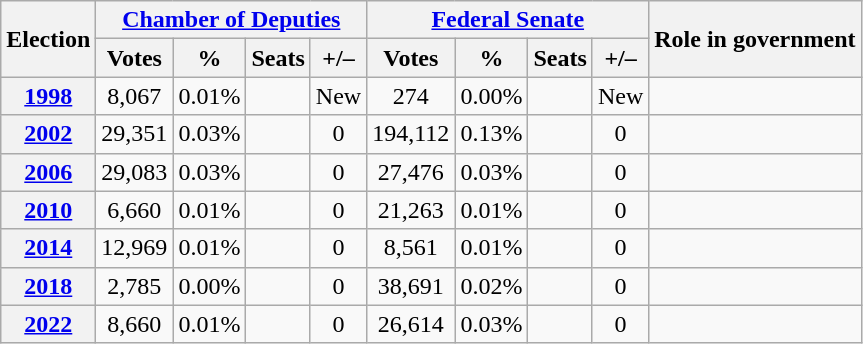<table class=wikitable style=text-align:center>
<tr>
<th rowspan="2">Election</th>
<th colspan="4"><a href='#'>Chamber of Deputies</a></th>
<th colspan="4"><a href='#'>Federal Senate</a></th>
<th rowspan="2"><strong>Role in government</strong></th>
</tr>
<tr>
<th><strong>Votes</strong></th>
<th><strong>%</strong></th>
<th><strong>Seats</strong></th>
<th>+/–</th>
<th><strong>Votes</strong></th>
<th><strong>%</strong></th>
<th><strong>Seats</strong></th>
<th>+/–</th>
</tr>
<tr>
<th><a href='#'>1998</a></th>
<td align="center">8,067</td>
<td align="center">0.01%</td>
<td style="text-align:center;"></td>
<td>New</td>
<td align="center">274</td>
<td align="center">0.00%</td>
<td style="text-align:center;"></td>
<td>New</td>
<td></td>
</tr>
<tr>
<th><a href='#'>2002</a></th>
<td align="center">29,351</td>
<td align="center">0.03%</td>
<td style="text-align:center;"></td>
<td> 0</td>
<td align="center">194,112</td>
<td align="center">0.13%</td>
<td style="text-align:center;"></td>
<td> 0</td>
<td></td>
</tr>
<tr>
<th><a href='#'>2006</a></th>
<td align="center">29,083</td>
<td align="center">0.03%</td>
<td style="text-align:center;"></td>
<td> 0</td>
<td align="center">27,476</td>
<td align="center">0.03%</td>
<td style="text-align:center;"></td>
<td> 0</td>
<td></td>
</tr>
<tr>
<th><a href='#'>2010</a></th>
<td align="center">6,660</td>
<td align="center">0.01%</td>
<td style="text-align:center;"></td>
<td> 0</td>
<td align="center">21,263</td>
<td align="center">0.01%</td>
<td style="text-align:center;"></td>
<td> 0</td>
<td></td>
</tr>
<tr>
<th><a href='#'>2014</a></th>
<td align="center">12,969</td>
<td align="center">0.01%</td>
<td style="text-align:center;"></td>
<td> 0</td>
<td align="center">8,561</td>
<td align="center">0.01%</td>
<td style="text-align:center;"></td>
<td> 0</td>
<td></td>
</tr>
<tr>
<th><a href='#'>2018</a></th>
<td align="center">2,785</td>
<td align="center">0.00%</td>
<td style="text-align:center;"></td>
<td> 0</td>
<td align="center">38,691</td>
<td align="center">0.02%</td>
<td style="text-align:center;"></td>
<td> 0</td>
<td></td>
</tr>
<tr>
<th><a href='#'>2022</a></th>
<td align="center">8,660</td>
<td align="center">0.01%</td>
<td style="text-align:center;"></td>
<td> 0</td>
<td align="center">26,614</td>
<td align="center">0.03%</td>
<td style="text-align:center;"></td>
<td> 0</td>
<td></td>
</tr>
</table>
